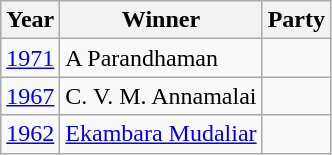<table class="wikitable sortable">
<tr>
<th>Year</th>
<th>Winner</th>
<th colspan="2">Party</th>
</tr>
<tr>
<td><a href='#'>1971</a></td>
<td>A Parandhaman</td>
<td></td>
</tr>
<tr>
<td><a href='#'>1967</a></td>
<td>C. V. M. Annamalai</td>
<td></td>
</tr>
<tr>
<td><a href='#'>1962</a></td>
<td><a href='#'>Ekambara Mudaliar</a></td>
<td></td>
</tr>
</table>
